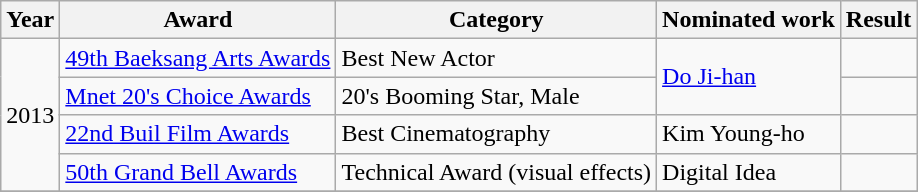<table class="wikitable sortable">
<tr>
<th>Year</th>
<th>Award</th>
<th>Category</th>
<th>Nominated work</th>
<th>Result</th>
</tr>
<tr>
<td rowspan="4">2013</td>
<td><a href='#'>49th Baeksang Arts Awards</a></td>
<td>Best New Actor</td>
<td rowspan="2"><a href='#'>Do Ji-han</a></td>
<td></td>
</tr>
<tr>
<td><a href='#'>Mnet 20's Choice Awards</a></td>
<td>20's Booming Star, Male</td>
<td></td>
</tr>
<tr>
<td><a href='#'>22nd Buil Film Awards</a></td>
<td>Best Cinematography</td>
<td>Kim Young-ho</td>
<td></td>
</tr>
<tr>
<td><a href='#'>50th Grand Bell Awards</a></td>
<td>Technical Award (visual effects)</td>
<td>Digital Idea</td>
<td></td>
</tr>
<tr>
</tr>
</table>
